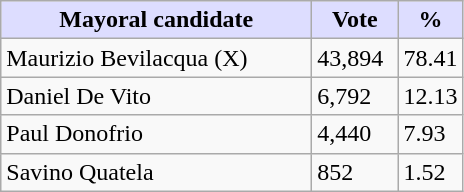<table class="wikitable">
<tr>
<th style="background:#ddf; width:200px;">Mayoral candidate </th>
<th style="background:#ddf; width:50px;">Vote</th>
<th style="background:#ddf; width:30px;">%</th>
</tr>
<tr>
<td>Maurizio Bevilacqua (X)</td>
<td>43,894</td>
<td>78.41</td>
</tr>
<tr>
<td>Daniel De Vito</td>
<td>6,792</td>
<td>12.13</td>
</tr>
<tr>
<td>Paul Donofrio</td>
<td>4,440</td>
<td>7.93</td>
</tr>
<tr>
<td>Savino Quatela</td>
<td>852</td>
<td>1.52</td>
</tr>
</table>
